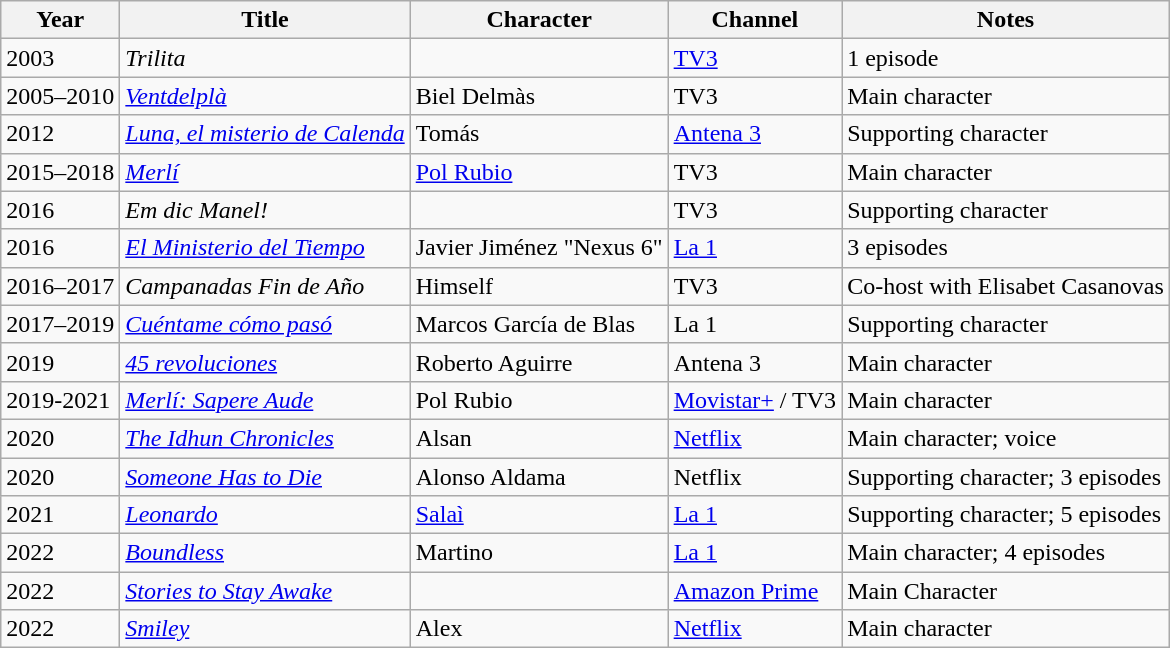<table class="wikitable">
<tr>
<th>Year</th>
<th>Title</th>
<th>Character</th>
<th>Channel</th>
<th>Notes</th>
</tr>
<tr>
<td>2003</td>
<td><em>Trilita</em></td>
<td></td>
<td><a href='#'>TV3</a></td>
<td>1 episode</td>
</tr>
<tr>
<td>2005–2010</td>
<td><em><a href='#'>Ventdelplà</a></em></td>
<td>Biel Delmàs</td>
<td>TV3</td>
<td>Main character</td>
</tr>
<tr>
<td>2012</td>
<td><em><a href='#'>Luna, el misterio de Calenda</a></em></td>
<td>Tomás</td>
<td><a href='#'>Antena 3</a></td>
<td>Supporting character</td>
</tr>
<tr>
<td>2015–2018</td>
<td><em><a href='#'>Merlí</a></em></td>
<td><a href='#'>Pol Rubio</a></td>
<td>TV3</td>
<td>Main character</td>
</tr>
<tr>
<td>2016</td>
<td><em>Em dic Manel!</em></td>
<td></td>
<td>TV3</td>
<td>Supporting character</td>
</tr>
<tr>
<td>2016</td>
<td><em><a href='#'>El Ministerio del Tiempo</a></em></td>
<td>Javier Jiménez "Nexus 6"</td>
<td><a href='#'>La 1</a></td>
<td>3 episodes</td>
</tr>
<tr>
<td>2016–2017</td>
<td><em>Campanadas Fin de Año</em></td>
<td>Himself</td>
<td>TV3</td>
<td>Co-host with Elisabet Casanovas</td>
</tr>
<tr>
<td>2017–2019</td>
<td><em><a href='#'>Cuéntame cómo pasó</a></em></td>
<td>Marcos García de Blas</td>
<td>La 1</td>
<td>Supporting character</td>
</tr>
<tr>
<td>2019</td>
<td><em><a href='#'>45 revoluciones</a></em></td>
<td>Roberto Aguirre</td>
<td>Antena 3</td>
<td>Main character</td>
</tr>
<tr>
<td>2019-2021</td>
<td><em><a href='#'>Merlí: Sapere Aude</a></em></td>
<td>Pol Rubio</td>
<td><a href='#'>Movistar+</a> / TV3</td>
<td>Main character</td>
</tr>
<tr>
<td>2020</td>
<td><em><a href='#'>The Idhun Chronicles</a></em></td>
<td>Alsan</td>
<td><a href='#'>Netflix</a></td>
<td>Main character; voice</td>
</tr>
<tr>
<td>2020</td>
<td><em><a href='#'>Someone Has to Die</a></em></td>
<td>Alonso Aldama</td>
<td>Netflix</td>
<td>Supporting character; 3 episodes</td>
</tr>
<tr>
<td>2021</td>
<td><em><a href='#'>Leonardo</a></em></td>
<td><a href='#'>Salaì</a></td>
<td><a href='#'>La 1</a></td>
<td>Supporting character; 5 episodes</td>
</tr>
<tr>
<td>2022</td>
<td><em><a href='#'>Boundless</a></em></td>
<td>Martino</td>
<td><a href='#'>La 1</a></td>
<td>Main character; 4 episodes</td>
</tr>
<tr>
<td>2022</td>
<td><em><a href='#'>Stories to Stay Awake</a></em></td>
<td></td>
<td><a href='#'>Amazon Prime</a></td>
<td>Main Character</td>
</tr>
<tr>
<td>2022</td>
<td><em><a href='#'>Smiley</a></em></td>
<td>Alex</td>
<td><a href='#'>Netflix</a></td>
<td>Main character</td>
</tr>
</table>
